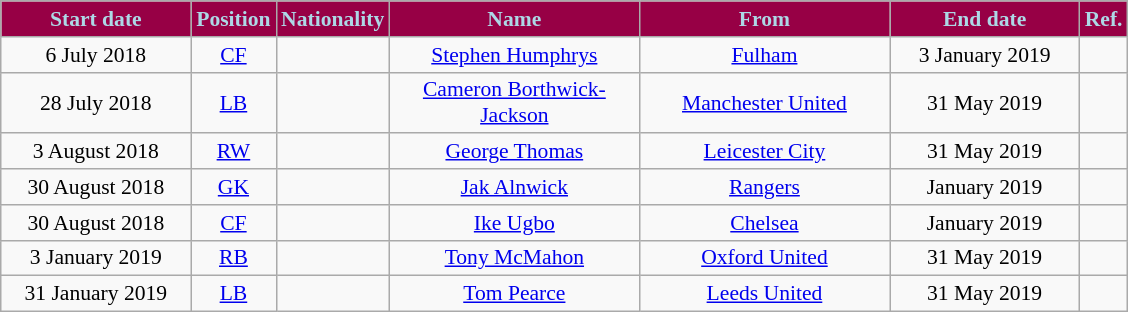<table class="wikitable"  style="text-align:center; font-size:90%; ">
<tr>
<th style="background:#970045; color:#ADD8E6; width:120px;">Start date</th>
<th style="background:#970045; color:#ADD8E6; width:50px;">Position</th>
<th style="background:#970045; color:#ADD8E6; width:50px;">Nationality</th>
<th style="background:#970045; color:#ADD8E6; width:160px;">Name</th>
<th style="background:#970045; color:#ADD8E6; width:160px;">From</th>
<th style="background:#970045; color:#ADD8E6; width:120px;">End date</th>
<th style="background:#970045; color:#ADD8E6; width:25px;">Ref.</th>
</tr>
<tr>
<td>6 July 2018</td>
<td><a href='#'>CF</a></td>
<td></td>
<td><a href='#'>Stephen Humphrys</a></td>
<td><a href='#'>Fulham</a></td>
<td>3 January 2019</td>
<td></td>
</tr>
<tr>
<td>28 July 2018</td>
<td><a href='#'>LB</a></td>
<td></td>
<td><a href='#'>Cameron Borthwick-Jackson</a></td>
<td><a href='#'>Manchester United</a></td>
<td>31 May 2019</td>
<td></td>
</tr>
<tr>
<td>3 August 2018</td>
<td><a href='#'>RW</a></td>
<td></td>
<td><a href='#'>George Thomas</a></td>
<td><a href='#'>Leicester City</a></td>
<td>31 May 2019</td>
<td></td>
</tr>
<tr>
<td>30 August 2018</td>
<td><a href='#'>GK</a></td>
<td></td>
<td><a href='#'>Jak Alnwick</a></td>
<td> <a href='#'>Rangers</a></td>
<td>January 2019</td>
<td></td>
</tr>
<tr>
<td>30 August 2018</td>
<td><a href='#'>CF</a></td>
<td></td>
<td><a href='#'>Ike Ugbo</a></td>
<td><a href='#'>Chelsea</a></td>
<td>January 2019</td>
<td></td>
</tr>
<tr>
<td>3 January 2019</td>
<td><a href='#'>RB</a></td>
<td></td>
<td><a href='#'>Tony McMahon</a></td>
<td><a href='#'>Oxford United</a></td>
<td>31 May 2019</td>
<td></td>
</tr>
<tr>
<td>31 January 2019</td>
<td><a href='#'>LB</a></td>
<td></td>
<td><a href='#'>Tom Pearce</a></td>
<td><a href='#'>Leeds United</a></td>
<td>31 May 2019</td>
<td></td>
</tr>
</table>
